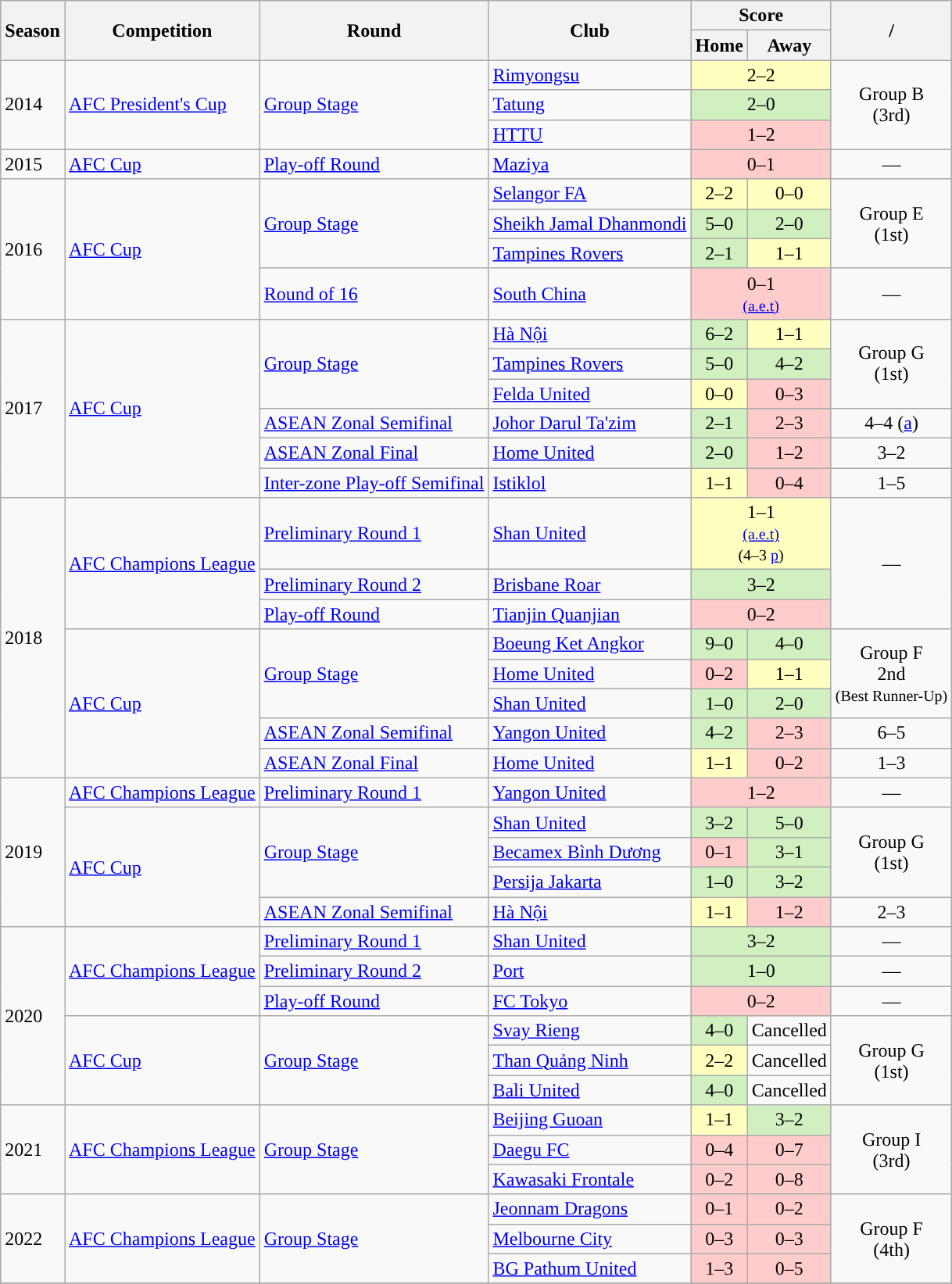<table class="wikitable">
<tr>
<th rowspan=2>Season</th>
<th rowspan=2>Competition</th>
<th rowspan=2>Round</th>
<th rowspan=2>Club</th>
<th colspan="2">Score</th>
<th rowspan=2> / </th>
</tr>
<tr>
<th>Home</th>
<th>Away</th>
</tr>
<tr>
<td rowspan=3>2014</td>
<td rowspan=3><a href='#'>AFC President's Cup</a></td>
<td rowspan=3><a href='#'>Group Stage</a></td>
<td> <a href='#'>Rimyongsu</a></td>
<td colspan=2; bgcolor=#FFFFBF style="text-align:center;">2–2</td>
<td rowspan="3" style="text-align:center;">Group B<br>(3rd)</td>
</tr>
<tr>
<td> <a href='#'>Tatung</a></td>
<td colspan=2; bgcolor=#D0F0C0 style="text-align:center;">2–0</td>
</tr>
<tr>
<td> <a href='#'>HTTU</a></td>
<td colspan=2; bgcolor=#FFCCCC style="text-align:center;">1–2</td>
</tr>
<tr>
<td rowspan=1>2015</td>
<td rowspan=1><a href='#'>AFC Cup</a></td>
<td rowspan=1><a href='#'>Play-off Round</a></td>
<td> <a href='#'>Maziya</a></td>
<td colspan=2; bgcolor=#FFCCCC style="text-align:center;">0–1</td>
<td style="text-align:center;">—</td>
</tr>
<tr>
<td rowspan=4>2016</td>
<td rowspan=4><a href='#'>AFC Cup</a></td>
<td rowspan=3><a href='#'>Group Stage</a></td>
<td> <a href='#'>Selangor FA</a></td>
<td bgcolor=#FFFFBF style="text-align:center;">2–2</td>
<td bgcolor=#FFFFBF style="text-align:center;">0–0</td>
<td rowspan=3; style="text-align:center;">Group E<br>(1st)</td>
</tr>
<tr>
<td> <a href='#'>Sheikh Jamal Dhanmondi</a></td>
<td bgcolor=#D0F0C0 style="text-align:center;">5–0</td>
<td bgcolor=#D0F0C0 style="text-align:center;">2–0</td>
</tr>
<tr>
<td> <a href='#'>Tampines Rovers</a></td>
<td bgcolor=#D0F0C0 style="text-align:center;">2–1</td>
<td bgcolor=#FFFFBF style="text-align:center;">1–1</td>
</tr>
<tr>
<td rowspan=1><a href='#'>Round of 16</a></td>
<td> <a href='#'>South China</a></td>
<td colspan=2; bgcolor=#FFCCCC style="text-align:center;">0–1<br><small><a href='#'>(a.e.t)</a></small></td>
<td colspan=2; style="text-align:center;">—</td>
</tr>
<tr>
<td rowspan=6>2017</td>
<td rowspan=6><a href='#'>AFC Cup</a></td>
<td rowspan=3><a href='#'>Group Stage</a></td>
<td> <a href='#'>Hà Nội</a></td>
<td bgcolor=#D0F0C0 style="text-align:center;">6–2</td>
<td bgcolor=#FFFFBF style="text-align:center;">1–1</td>
<td rowspan=3; style="text-align:center;">Group G<br>(1st)</td>
</tr>
<tr>
<td> <a href='#'>Tampines Rovers</a></td>
<td bgcolor=#D0F0C0 style="text-align:center;">5–0</td>
<td bgcolor=#D0F0C0 style="text-align:center;">4–2</td>
</tr>
<tr>
<td> <a href='#'>Felda United</a></td>
<td bgcolor=#FFFFBF style="text-align:center;">0–0</td>
<td bgcolor=#FFCCCC style="text-align:center;">0–3</td>
</tr>
<tr>
<td rowspan=1><a href='#'>ASEAN Zonal Semifinal</a></td>
<td> <a href='#'>Johor Darul Ta'zim</a></td>
<td bgcolor=#D0F0C0 style="text-align:center;">2–1</td>
<td bgcolor=#FFCCCC style="text-align:center;">2–3</td>
<td style="text-align:center;">4–4 (<a href='#'>a</a>)</td>
</tr>
<tr>
<td rowspan=1><a href='#'>ASEAN Zonal Final</a></td>
<td> <a href='#'>Home United</a></td>
<td bgcolor=#D0F0C0 style="text-align:center;">2–0</td>
<td bgcolor=#FFCCCC style="text-align:center;">1–2</td>
<td style="text-align:center;">3–2</td>
</tr>
<tr>
<td rowspan=1><a href='#'>Inter-zone Play-off Semifinal</a></td>
<td> <a href='#'>Istiklol</a></td>
<td bgcolor=#FFFFBF style="text-align:center;">1–1</td>
<td bgcolor=#FFCCCC style="text-align:center;">0–4</td>
<td style="text-align:center;">1–5</td>
</tr>
<tr>
<td rowspan="8">2018</td>
<td rowspan="3"><a href='#'>AFC Champions League</a></td>
<td rowspan="1"><a href='#'>Preliminary Round 1</a></td>
<td> <a href='#'>Shan United</a></td>
<td colspan=2; bgcolor=#FFFFBF style="text-align:center;">1–1<br><small><a href='#'>(a.e.t)</a><br>(4–3 <a href='#'>p</a>)</small></td>
<td rowspan=3; colspan=2; style="text-align:center;">—</td>
</tr>
<tr>
<td rowspan="1"><a href='#'>Preliminary Round 2</a></td>
<td> <a href='#'>Brisbane Roar</a></td>
<td colspan=2; bgcolor=#D0F0C0 style="text-align:center;">3–2</td>
</tr>
<tr>
<td rowspan="1"><a href='#'>Play-off Round</a></td>
<td> <a href='#'>Tianjin Quanjian</a></td>
<td colspan=2; bgcolor=#FFCCCC style="text-align:center;">0–2</td>
</tr>
<tr>
<td rowspan=5><a href='#'>AFC Cup</a></td>
<td rowspan=3><a href='#'>Group Stage</a></td>
<td> <a href='#'>Boeung Ket Angkor</a></td>
<td bgcolor=#D0F0C0 style="text-align:center;">9–0</td>
<td bgcolor=#D0F0C0 style="text-align:center;">4–0</td>
<td rowspan=3; style="text-align:center;">Group F<br>2nd<br><small>(Best Runner-Up)</small></td>
</tr>
<tr>
<td> <a href='#'>Home United</a></td>
<td style="text-align:center;" bgcolor=#FFCCCC>0–2</td>
<td style="text-align:center;" bgcolor=#FFFFBF>1–1</td>
</tr>
<tr>
<td> <a href='#'>Shan United</a></td>
<td bgcolor=#D0F0C0 style="text-align:center;">1–0</td>
<td bgcolor=#D0F0C0 style="text-align:center;">2–0</td>
</tr>
<tr>
<td rowspan=1><a href='#'>ASEAN Zonal Semifinal</a></td>
<td> <a href='#'>Yangon United</a></td>
<td bgcolor=#D0F0C0 style="text-align:center;">4–2</td>
<td bgcolor=#FFCCCC style="text-align:center;">2–3</td>
<td style="text-align:center;">6–5</td>
</tr>
<tr>
<td rowspan=1><a href='#'>ASEAN Zonal Final</a></td>
<td> <a href='#'>Home United</a></td>
<td style="text-align:center;" bgcolor=#FFFFBF>1–1</td>
<td style="text-align:center;" bgcolor=#FFCCCC>0–2</td>
<td style="text-align:center;">1–3</td>
</tr>
<tr>
<td rowspan="5">2019</td>
<td><a href='#'>AFC Champions League</a></td>
<td><a href='#'>Preliminary Round 1</a></td>
<td> <a href='#'>Yangon United</a></td>
<td colspan="2" style="text-align:center;" bgcolor=#FFCCCC>1–2</td>
<td style="text-align:center;">—</td>
</tr>
<tr>
<td rowspan="4"><a href='#'>AFC Cup</a></td>
<td rowspan="3"><a href='#'>Group Stage</a></td>
<td> <a href='#'>Shan United</a></td>
<td style="text-align:center;" bgcolor=#D0F0C0>3–2</td>
<td style="text-align:center;" bgcolor=#D0F0C0>5–0</td>
<td rowspan="3" style="text-align:center;">Group G<br>(1st)</td>
</tr>
<tr>
<td> <a href='#'>Becamex Bình Dương</a></td>
<td style="text-align:center;" bgcolor=#FFCCCC>0–1</td>
<td style="text-align:center;" bgcolor=#D0F0C0>3–1</td>
</tr>
<tr>
<td> <a href='#'>Persija Jakarta</a></td>
<td style="text-align:center;" bgcolor=#D0F0C0>1–0</td>
<td style="text-align:center;" bgcolor=#D0F0C0>3–2</td>
</tr>
<tr>
<td rowspan=1><a href='#'>ASEAN Zonal Semifinal</a></td>
<td> <a href='#'>Hà Nội</a></td>
<td style="text-align:center;" bgcolor=#FFFFBF>1–1</td>
<td style="text-align:center;"bgcolor=#FFCCCC>1–2</td>
<td style="text-align:center;">2–3</td>
</tr>
<tr>
<td rowspan="6">2020</td>
<td rowspan="3"><a href='#'>AFC Champions League</a></td>
<td rowspan=1><a href='#'>Preliminary Round 1</a></td>
<td> <a href='#'>Shan United</a></td>
<td colspan="2" style="text-align:center;" bgcolor=#D0F0C0>3–2</td>
<td style="text-align:center;">—</td>
</tr>
<tr>
<td rowspan=1><a href='#'>Preliminary Round 2</a></td>
<td> <a href='#'>Port</a></td>
<td colspan="2" style="text-align:center;" bgcolor=#D0F0C0>1–0</td>
<td style="text-align:center;">—</td>
</tr>
<tr>
<td rowspan=1><a href='#'>Play-off Round</a></td>
<td> <a href='#'>FC Tokyo</a></td>
<td colspan="2" style="text-align:center;" bgcolor=#FFCCCC>0–2</td>
<td style="text-align:center;">—</td>
</tr>
<tr>
<td rowspan="3"><a href='#'>AFC Cup</a></td>
<td rowspan="3"><a href='#'>Group Stage</a></td>
<td> <a href='#'>Svay Rieng</a></td>
<td style="text-align:center;" bgcolor=#D0F0C0>4–0</td>
<td style="text-align:center;">Cancelled</td>
<td rowspan="3" style="text-align:center;">Group G<br>(1st)</td>
</tr>
<tr>
<td> <a href='#'>Than Quảng Ninh</a></td>
<td style="text-align:center;" bgcolor=#FFFFBF>2–2</td>
<td style="text-align:center;">Cancelled</td>
</tr>
<tr>
<td> <a href='#'>Bali United</a></td>
<td style="text-align:center;" bgcolor=#D0F0C0>4–0</td>
<td style="text-align:center;">Cancelled</td>
</tr>
<tr>
<td rowspan="3">2021</td>
<td rowspan="3"><a href='#'>AFC Champions League</a></td>
<td rowspan="3"><a href='#'>Group Stage</a></td>
<td> <a href='#'>Beijing Guoan</a></td>
<td style="text-align:center;" bgcolor=#FFFFBF>1–1</td>
<td style="text-align:center;" bgcolor=#D0F0C0>3–2</td>
<td rowspan="3"; style="text-align:center;">Group I<br>(3rd)</td>
</tr>
<tr>
<td> <a href='#'>Daegu FC</a></td>
<td style="text-align:center;" bgcolor=#FFCCCC>0–4</td>
<td style="text-align:center;"bgcolor=#FFCCCC>0–7</td>
</tr>
<tr>
<td> <a href='#'>Kawasaki Frontale</a></td>
<td style="text-align:center;" bgcolor=#FFCCCC>0–2</td>
<td style="text-align:center;"bgcolor=#FFCCCC>0–8</td>
</tr>
<tr>
<td rowspan="3">2022</td>
<td rowspan="3"><a href='#'>AFC Champions League</a></td>
<td rowspan="3"><a href='#'>Group Stage</a></td>
<td> <a href='#'>Jeonnam Dragons</a></td>
<td style="text-align:center;" bgcolor=#FFCCCC>0–1</td>
<td style="text-align:center;" bgcolor=#FFCCCC>0–2</td>
<td rowspan="3"; style="text-align:center;">Group F<br>(4th)</td>
</tr>
<tr>
<td> <a href='#'>Melbourne City</a></td>
<td style="text-align:center;" bgcolor=#FFCCCC>0–3</td>
<td style="text-align:center;" bgcolor=#FFCCCC>0–3</td>
</tr>
<tr>
<td> <a href='#'>BG Pathum United</a></td>
<td style="text-align:center;" bgcolor=#FFCCCC>1–3</td>
<td style="text-align:center;" bgcolor=#FFCCCC>0–5</td>
</tr>
<tr>
</tr>
</table>
